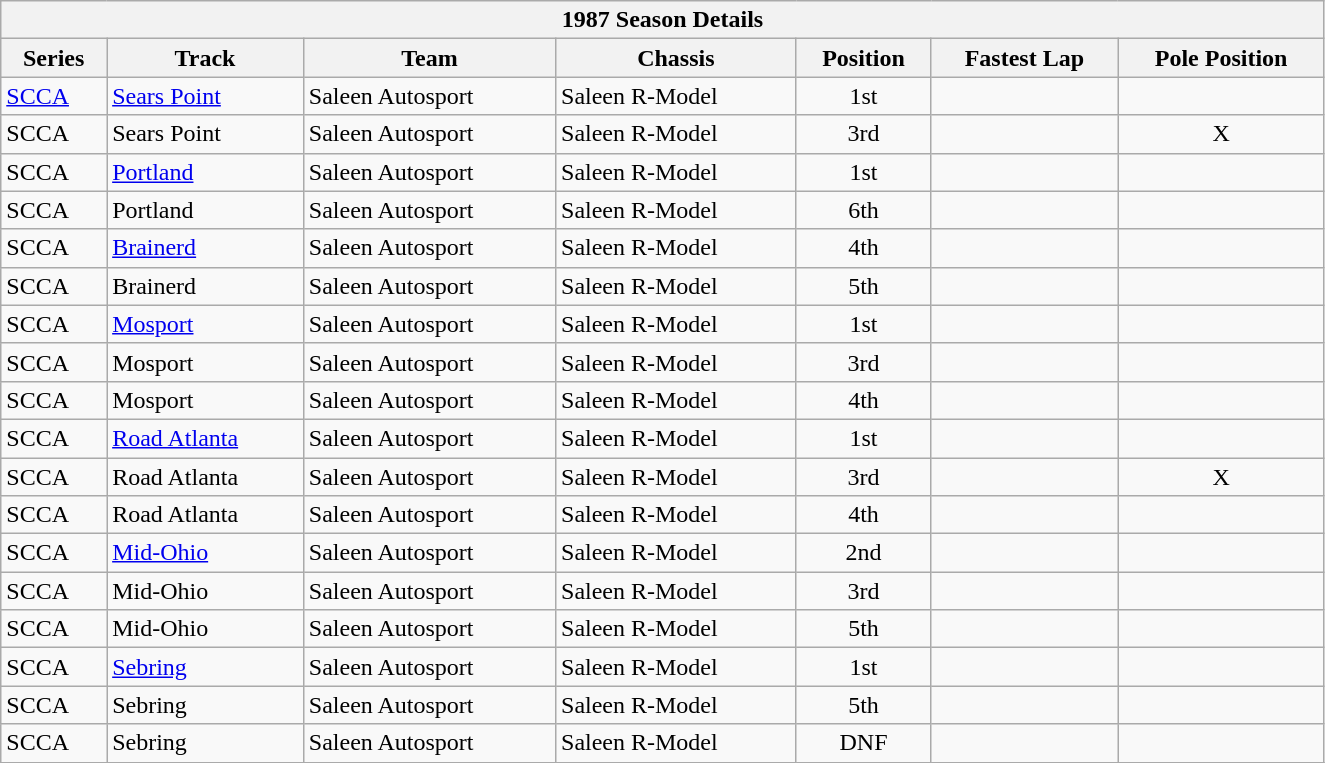<table class="wikitable collapsible collapsed">
<tr>
<th colspan="7" width="875px">1987 Season Details</th>
</tr>
<tr>
<th scope="col">Series</th>
<th scope="col">Track</th>
<th scope="col">Team</th>
<th scope="col">Chassis</th>
<th scope="col">Position</th>
<th scope="col">Fastest Lap</th>
<th scope="col">Pole Position</th>
</tr>
<tr>
<td><a href='#'>SCCA</a></td>
<td><a href='#'>Sears Point</a></td>
<td>Saleen Autosport</td>
<td>Saleen R-Model</td>
<td style="text-align:center">1st</td>
<td style="text-align:center"></td>
<td style="text-align:center"></td>
</tr>
<tr>
<td>SCCA</td>
<td>Sears Point</td>
<td>Saleen Autosport</td>
<td>Saleen R-Model</td>
<td style="text-align:center">3rd</td>
<td style="text-align:center"></td>
<td style="text-align:center">X</td>
</tr>
<tr>
<td>SCCA</td>
<td><a href='#'>Portland</a></td>
<td>Saleen Autosport</td>
<td>Saleen R-Model</td>
<td style="text-align:center">1st</td>
<td style="text-align:center"></td>
<td style="text-align:center"></td>
</tr>
<tr>
<td>SCCA</td>
<td>Portland</td>
<td>Saleen Autosport</td>
<td>Saleen R-Model</td>
<td style="text-align:center">6th</td>
<td style="text-align:center"></td>
<td style="text-align:center"></td>
</tr>
<tr>
<td>SCCA</td>
<td><a href='#'>Brainerd</a></td>
<td>Saleen Autosport</td>
<td>Saleen R-Model</td>
<td style="text-align:center">4th</td>
<td style="text-align:center"></td>
<td style="text-align:center"></td>
</tr>
<tr>
<td>SCCA</td>
<td>Brainerd</td>
<td>Saleen Autosport</td>
<td>Saleen R-Model</td>
<td style="text-align:center">5th</td>
<td style="text-align:center"></td>
<td style="text-align:center"></td>
</tr>
<tr>
<td>SCCA</td>
<td><a href='#'>Mosport</a></td>
<td>Saleen Autosport</td>
<td>Saleen R-Model</td>
<td style="text-align:center">1st</td>
<td style="text-align:center"></td>
<td style="text-align:center"></td>
</tr>
<tr>
<td>SCCA</td>
<td>Mosport</td>
<td>Saleen Autosport</td>
<td>Saleen R-Model</td>
<td style="text-align:center">3rd</td>
<td style="text-align:center"></td>
<td style="text-align:center"></td>
</tr>
<tr>
<td>SCCA</td>
<td>Mosport</td>
<td>Saleen Autosport</td>
<td>Saleen R-Model</td>
<td style="text-align:center">4th</td>
<td style="text-align:center"></td>
<td style="text-align:center"></td>
</tr>
<tr>
<td>SCCA</td>
<td><a href='#'>Road Atlanta</a></td>
<td>Saleen Autosport</td>
<td>Saleen R-Model</td>
<td style="text-align:center">1st</td>
<td style="text-align:center"></td>
<td style="text-align:center"></td>
</tr>
<tr>
<td>SCCA</td>
<td>Road Atlanta</td>
<td>Saleen Autosport</td>
<td>Saleen R-Model</td>
<td style="text-align:center">3rd</td>
<td style="text-align:center"></td>
<td style="text-align:center">X</td>
</tr>
<tr>
<td>SCCA</td>
<td>Road Atlanta</td>
<td>Saleen Autosport</td>
<td>Saleen R-Model</td>
<td style="text-align:center">4th</td>
<td style="text-align:center"></td>
<td style="text-align:center"></td>
</tr>
<tr>
<td>SCCA</td>
<td><a href='#'>Mid-Ohio</a></td>
<td>Saleen Autosport</td>
<td>Saleen R-Model</td>
<td style="text-align:center">2nd</td>
<td style="text-align:center"></td>
<td style="text-align:center"></td>
</tr>
<tr>
<td>SCCA</td>
<td>Mid-Ohio</td>
<td>Saleen Autosport</td>
<td>Saleen R-Model</td>
<td style="text-align:center">3rd</td>
<td style="text-align:center"></td>
<td style="text-align:center"></td>
</tr>
<tr>
<td>SCCA</td>
<td>Mid-Ohio</td>
<td>Saleen Autosport</td>
<td>Saleen R-Model</td>
<td style="text-align:center">5th</td>
<td style="text-align:center"></td>
<td style="text-align:center"></td>
</tr>
<tr>
<td>SCCA</td>
<td><a href='#'>Sebring</a></td>
<td>Saleen Autosport</td>
<td>Saleen R-Model</td>
<td style="text-align:center">1st</td>
<td style="text-align:center"></td>
<td style="text-align:center"></td>
</tr>
<tr>
<td>SCCA</td>
<td>Sebring</td>
<td>Saleen Autosport</td>
<td>Saleen R-Model</td>
<td style="text-align:center">5th</td>
<td style="text-align:center"></td>
<td style="text-align:center"></td>
</tr>
<tr>
<td>SCCA</td>
<td>Sebring</td>
<td>Saleen Autosport</td>
<td>Saleen R-Model</td>
<td style="text-align:center">DNF</td>
<td style="text-align:center"></td>
<td style="text-align:center"></td>
</tr>
<tr>
</tr>
</table>
